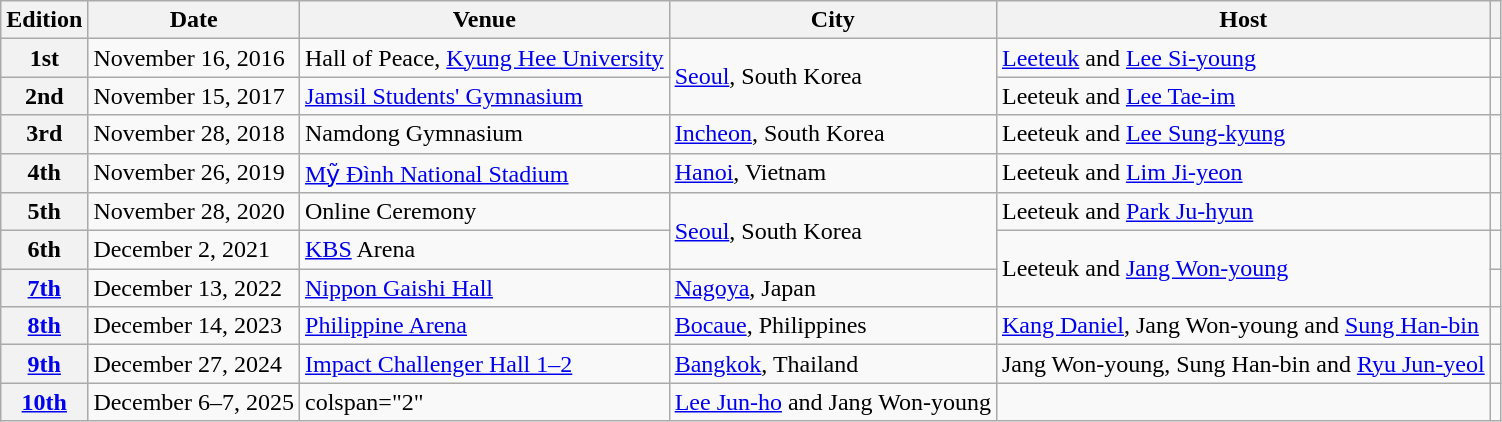<table class="wikitable plainrowheaders">
<tr>
<th scope="col">Edition</th>
<th scope="col">Date</th>
<th scope="col">Venue</th>
<th scope="col">City</th>
<th scope="col">Host</th>
<th scope="col" class="unsortable"></th>
</tr>
<tr>
<th scope="row" style="text-align:center">1st</th>
<td>November 16, 2016</td>
<td>Hall of Peace, <a href='#'>Kyung Hee University</a></td>
<td rowspan="2"><a href='#'>Seoul</a>, South Korea</td>
<td><a href='#'>Leeteuk</a> and <a href='#'>Lee Si-young</a></td>
<td style="text-align:center"></td>
</tr>
<tr>
<th scope="row" style="text-align:center">2nd</th>
<td>November 15, 2017</td>
<td><a href='#'>Jamsil Students' Gymnasium</a></td>
<td>Leeteuk and <a href='#'>Lee Tae-im</a></td>
<td style="text-align:center"></td>
</tr>
<tr>
<th scope="row" style="text-align:center">3rd</th>
<td>November 28, 2018</td>
<td>Namdong Gymnasium</td>
<td><a href='#'>Incheon</a>, South Korea</td>
<td>Leeteuk and <a href='#'>Lee Sung-kyung</a></td>
<td style="text-align:center"></td>
</tr>
<tr>
<th scope="row" style="text-align:center">4th</th>
<td>November 26, 2019</td>
<td><a href='#'>Mỹ Đình National Stadium</a></td>
<td> <a href='#'>Hanoi</a>, Vietnam</td>
<td>Leeteuk and <a href='#'>Lim Ji-yeon</a></td>
<td style="text-align:center"></td>
</tr>
<tr>
<th scope="row" style="text-align:center">5th</th>
<td>November 28, 2020</td>
<td>Online Ceremony</td>
<td rowspan="2"><a href='#'>Seoul</a>, South Korea</td>
<td>Leeteuk and <a href='#'>Park Ju-hyun</a></td>
<td style="text-align:center"></td>
</tr>
<tr>
<th scope="row" style="text-align:center">6th</th>
<td>December 2, 2021</td>
<td><a href='#'>KBS</a> Arena</td>
<td rowspan="2">Leeteuk and <a href='#'>Jang Won-young</a></td>
<td style="text-align:center"></td>
</tr>
<tr>
<th scope="row" style="text-align:center"><a href='#'>7th</a></th>
<td>December 13, 2022</td>
<td><a href='#'>Nippon Gaishi Hall</a></td>
<td> <a href='#'>Nagoya</a>, Japan</td>
<td style="text-align:center"></td>
</tr>
<tr>
<th scope="row" style="text-align:center"><a href='#'>8th</a></th>
<td>December 14, 2023</td>
<td><a href='#'>Philippine Arena</a></td>
<td> <a href='#'>Bocaue</a>, Philippines</td>
<td><a href='#'>Kang Daniel</a>, Jang Won-young and <a href='#'>Sung Han-bin</a></td>
<td style="text-align:center"></td>
</tr>
<tr>
<th scope="row" style="text-align:center"><a href='#'>9th</a></th>
<td>December 27, 2024</td>
<td><a href='#'>Impact Challenger Hall 1–2</a></td>
<td> <a href='#'>Bangkok</a>, Thailand</td>
<td>Jang Won-young, Sung Han-bin and <a href='#'>Ryu Jun-yeol</a></td>
<td style="text-align:center"></td>
</tr>
<tr>
<th scope="row" style="text-align:center"><a href='#'>10th</a></th>
<td>December 6–7, 2025</td>
<td>colspan="2" </td>
<td><a href='#'>Lee Jun-ho</a> and Jang Won-young</td>
<td style="text-align:center"></td>
</tr>
</table>
